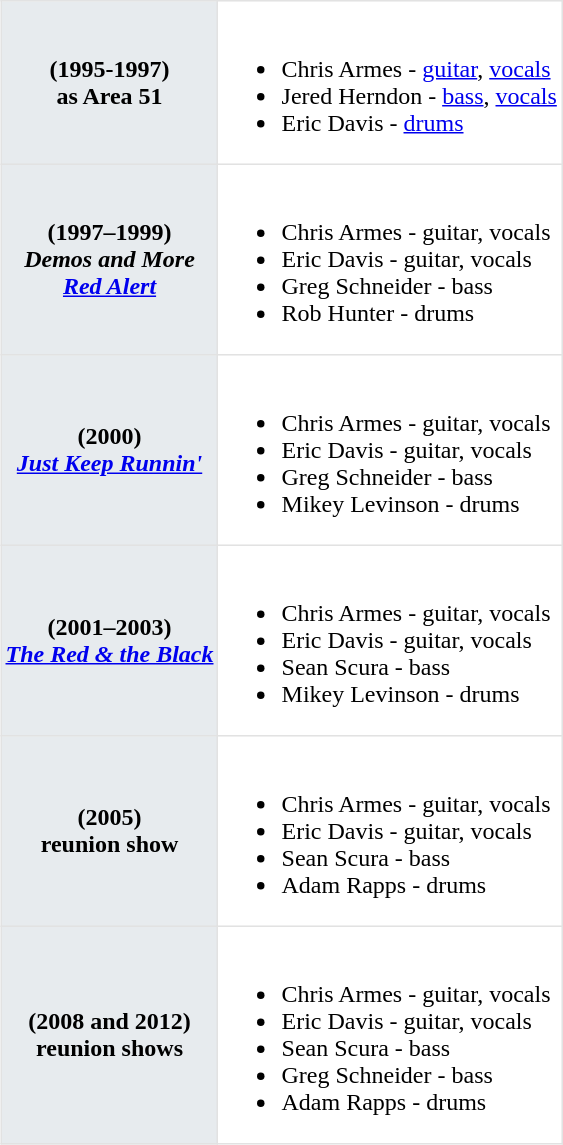<table class="toccolours"  border=1 cellpadding=2 cellspacing=0 style="float: right; width: 375px; margin: 0 0 1em 1em; border-collapse: collapse; border: 1px solid #E2E2E2;">
<tr>
<th bgcolor="#E7EBEE">(1995-1997)<br>as Area 51</th>
<td><br><ul><li>Chris Armes - <a href='#'>guitar</a>, <a href='#'>vocals</a></li><li>Jered Herndon - <a href='#'>bass</a>, <a href='#'>vocals</a></li><li>Eric Davis - <a href='#'>drums</a></li></ul></td>
</tr>
<tr>
<th bgcolor="#E7EBEE">(1997–1999)<br><em>Demos and More</em><br><em><a href='#'>Red Alert</a></em></th>
<td><br><ul><li>Chris Armes - guitar, vocals</li><li>Eric Davis - guitar, vocals</li><li>Greg Schneider - bass</li><li>Rob Hunter - drums</li></ul></td>
</tr>
<tr>
<th bgcolor="#E7EBEE">(2000)<br><em><a href='#'>Just Keep Runnin'</a></em></th>
<td><br><ul><li>Chris Armes - guitar, vocals</li><li>Eric Davis - guitar, vocals</li><li>Greg Schneider - bass</li><li>Mikey Levinson - drums</li></ul></td>
</tr>
<tr>
<th bgcolor="#E7EBEE">(2001–2003)<br><em><a href='#'>The Red & the Black</a></em></th>
<td><br><ul><li>Chris Armes - guitar, vocals</li><li>Eric Davis - guitar, vocals</li><li>Sean Scura - bass</li><li>Mikey Levinson - drums</li></ul></td>
</tr>
<tr>
<th bgcolor="#E7EBEE">(2005)<br>reunion show</th>
<td><br><ul><li>Chris Armes - guitar, vocals</li><li>Eric Davis - guitar, vocals</li><li>Sean Scura - bass</li><li>Adam Rapps - drums</li></ul></td>
</tr>
<tr>
<th bgcolor="#E7EBEE">(2008 and 2012)<br>reunion shows</th>
<td><br><ul><li>Chris Armes - guitar, vocals</li><li>Eric Davis - guitar, vocals</li><li>Sean Scura - bass</li><li>Greg Schneider - bass</li><li>Adam Rapps - drums</li></ul></td>
</tr>
</table>
